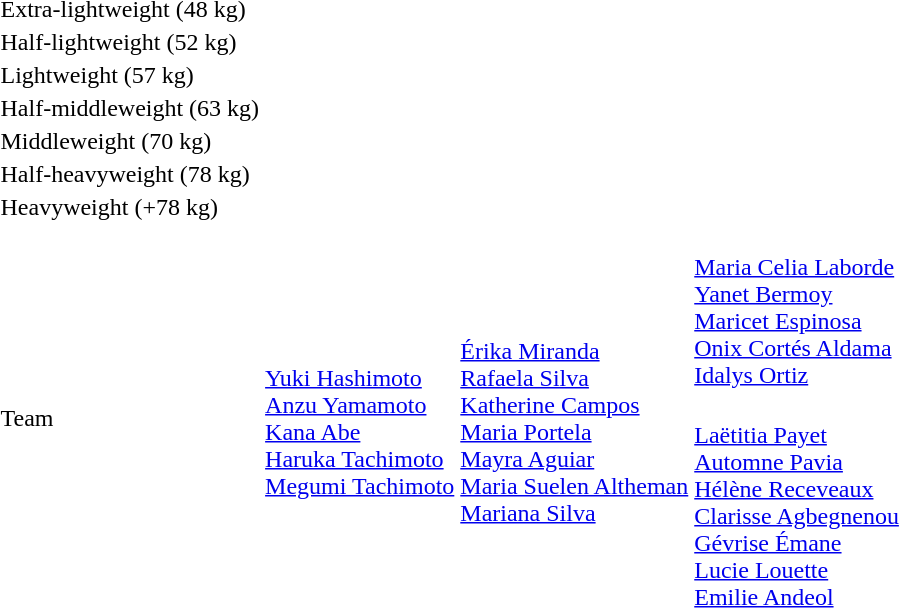<table>
<tr>
<td rowspan=2>Extra-lightweight (48 kg)<br></td>
<td rowspan=2></td>
<td rowspan=2></td>
<td></td>
</tr>
<tr>
<td></td>
</tr>
<tr>
<td rowspan=2>Half-lightweight (52 kg)<br></td>
<td rowspan=2></td>
<td rowspan=2></td>
<td></td>
</tr>
<tr>
<td></td>
</tr>
<tr>
<td rowspan=2>Lightweight (57 kg)<br></td>
<td rowspan=2></td>
<td rowspan=2></td>
<td></td>
</tr>
<tr>
<td></td>
</tr>
<tr>
<td rowspan=2>Half-middleweight (63 kg)<br></td>
<td rowspan=2></td>
<td rowspan=2></td>
<td></td>
</tr>
<tr>
<td></td>
</tr>
<tr>
<td rowspan=2>Middleweight (70 kg)<br></td>
<td rowspan=2></td>
<td rowspan=2></td>
<td></td>
</tr>
<tr>
<td></td>
</tr>
<tr>
<td rowspan=2>Half-heavyweight (78 kg)<br></td>
<td rowspan=2></td>
<td rowspan=2></td>
<td></td>
</tr>
<tr>
<td></td>
</tr>
<tr>
<td rowspan=2>Heavyweight (+78 kg)<br></td>
<td rowspan=2></td>
<td rowspan=2></td>
<td></td>
</tr>
<tr>
<td></td>
</tr>
<tr>
<td rowspan=2>Team<br></td>
<td rowspan=2><br><a href='#'>Yuki Hashimoto</a><br><a href='#'>Anzu Yamamoto</a><br><a href='#'>Kana Abe</a><br><a href='#'>Haruka Tachimoto</a><br><a href='#'>Megumi Tachimoto</a></td>
<td rowspan=2><br><a href='#'>Érika Miranda</a><br><a href='#'>Rafaela Silva</a><br><a href='#'>Katherine Campos</a><br><a href='#'>Maria Portela</a><br><a href='#'>Mayra Aguiar</a><br><a href='#'>Maria Suelen Altheman</a><br><a href='#'>Mariana Silva</a></td>
<td><br><a href='#'>Maria Celia Laborde</a><br><a href='#'>Yanet Bermoy</a><br><a href='#'>Maricet Espinosa</a><br><a href='#'>Onix Cortés Aldama</a><br><a href='#'>Idalys Ortiz</a></td>
</tr>
<tr>
<td><br><a href='#'>Laëtitia Payet</a><br><a href='#'>Automne Pavia</a><br><a href='#'>Hélène Receveaux</a><br><a href='#'>Clarisse Agbegnenou</a><br><a href='#'>Gévrise Émane</a><br><a href='#'>Lucie Louette</a><br><a href='#'>Emilie Andeol</a></td>
</tr>
</table>
